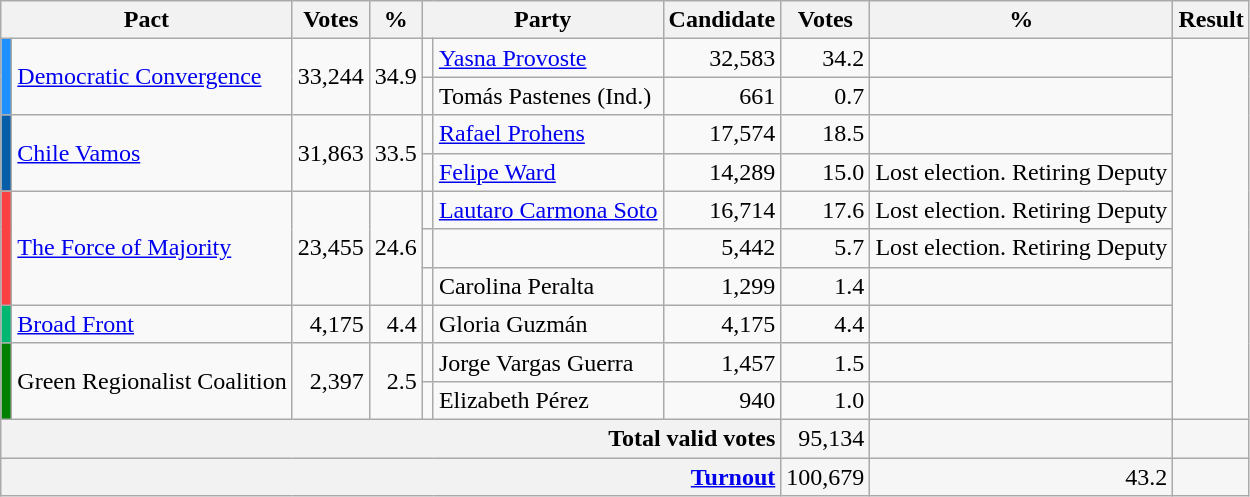<table class=wikitable style="text-align: right;">
<tr>
<th scope="col" colspan="2">Pact</th>
<th scope="col">Votes</th>
<th scope="col">%</th>
<th scope="col" colspan="2">Party</th>
<th scope="col">Candidate</th>
<th scope="col">Votes</th>
<th scope="col">%</th>
<th scope="col">Result</th>
</tr>
<tr>
<td rowspan=2 bgcolor=dodgerblue></td>
<td rowspan=2 align=left><a href='#'>Democratic Convergence</a></td>
<td rowspan=2>33,244</td>
<td rowspan=2>34.9</td>
<td></td>
<td align=left><a href='#'>Yasna Provoste</a></td>
<td>32,583</td>
<td>34.2</td>
<td></td>
</tr>
<tr>
<td></td>
<td align=left>Tomás Pastenes (Ind.)</td>
<td>661</td>
<td>0.7</td>
<td></td>
</tr>
<tr>
<td rowspan=2 bgcolor=#065DA8></td>
<td rowspan=2 align=left><a href='#'>Chile Vamos</a></td>
<td rowspan=2>31,863</td>
<td rowspan=2>33.5</td>
<td></td>
<td align=left><a href='#'>Rafael Prohens</a></td>
<td>17,574</td>
<td>18.5</td>
<td></td>
</tr>
<tr>
<td></td>
<td align=left><a href='#'>Felipe Ward</a></td>
<td>14,289</td>
<td>15.0</td>
<td>Lost election. Retiring Deputy</td>
</tr>
<tr>
<td rowspan=3 bgcolor=#fc4143></td>
<td rowspan=3 align=left><a href='#'>The Force of Majority</a></td>
<td rowspan=3>23,455</td>
<td rowspan=3>24.6</td>
<td></td>
<td align=left><a href='#'>Lautaro Carmona Soto</a></td>
<td>16,714</td>
<td>17.6</td>
<td>Lost election. Retiring Deputy</td>
</tr>
<tr>
<td></td>
<td align=left></td>
<td>5,442</td>
<td>5.7</td>
<td>Lost election. Retiring Deputy</td>
</tr>
<tr>
<td></td>
<td align=left>Carolina Peralta</td>
<td>1,299</td>
<td>1.4</td>
<td></td>
</tr>
<tr>
<td bgcolor=#00B771></td>
<td align=left><a href='#'>Broad Front</a></td>
<td>4,175</td>
<td>4.4</td>
<td></td>
<td align=left>Gloria Guzmán</td>
<td>4,175</td>
<td>4.4</td>
<td></td>
</tr>
<tr>
<td rowspan=2 bgcolor=green></td>
<td rowspan=2 align=left>Green Regionalist Coalition</td>
<td rowspan=2>2,397</td>
<td rowspan=2>2.5</td>
<td></td>
<td align=left>Jorge Vargas Guerra</td>
<td>1,457</td>
<td>1.5</td>
<td></td>
</tr>
<tr>
<td></td>
<td align=left>Elizabeth Pérez</td>
<td>940</td>
<td>1.0</td>
<td></td>
</tr>
<tr style="background-color:#F6F6F6">
<th colspan="7" style="text-align:right;">Total valid votes</th>
<td style="text-align:right;">95,134</td>
<td style="text-align:right;"></td>
<td style="text-align:right;"></td>
</tr>
<tr style="background-color:#F6F6F6">
<th colspan="7" style="text-align:right;"><a href='#'>Turnout</a></th>
<td style="text-align:right;">100,679</td>
<td style="text-align:right;">43.2</td>
<td style="text-align:right;"></td>
</tr>
</table>
